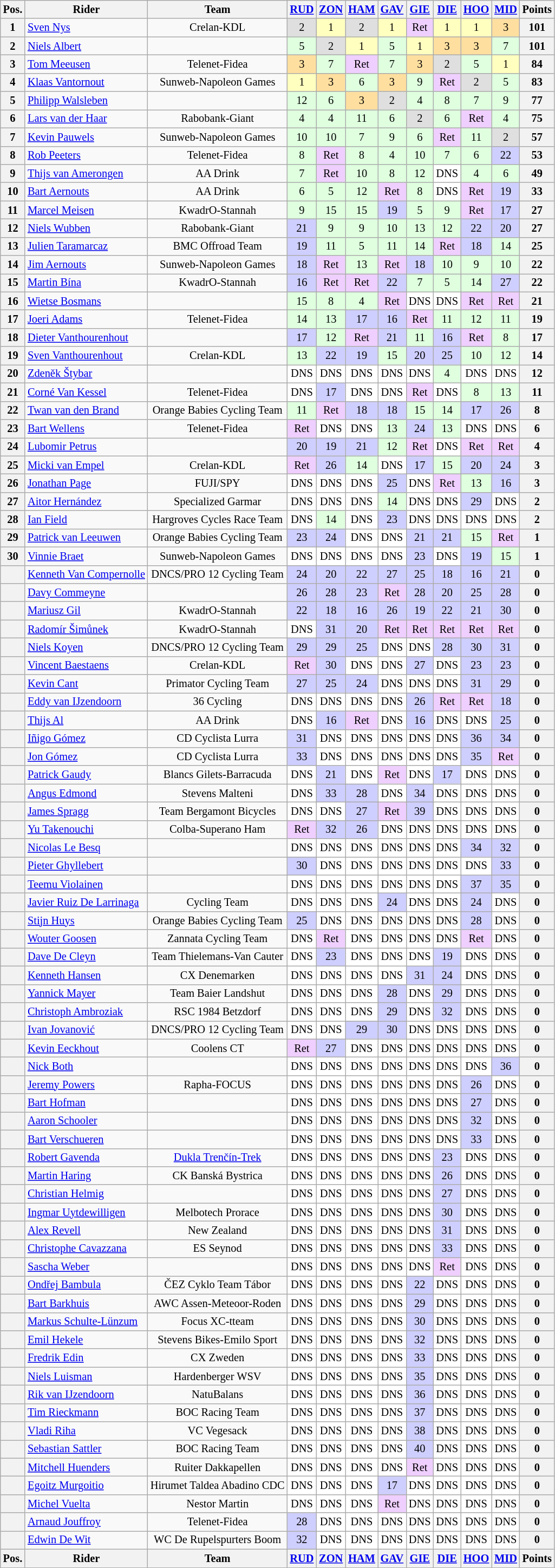<table class="wikitable" style="font-size: 85%; text-align: center;">
<tr style="background:#f9f9f9" valign="top">
<th valign="middle">Pos.</th>
<th valign="middle">Rider</th>
<th valign="middle">Team</th>
<th><a href='#'>RUD</a></th>
<th><a href='#'>ZON</a></th>
<th><a href='#'>HAM</a></th>
<th><a href='#'>GAV</a></th>
<th><a href='#'>GIE</a></th>
<th><a href='#'>DIE</a></th>
<th><a href='#'>HOO</a></th>
<th><a href='#'>MID</a></th>
<th valign="middle">Points</th>
</tr>
<tr>
<th>1</th>
<td align="left"> <a href='#'>Sven Nys</a></td>
<td>Crelan-KDL</td>
<td bgcolor="#DFDFDF">2</td>
<td bgcolor="#FFFFBF">1</td>
<td bgcolor="#DFDFDF">2</td>
<td bgcolor="#FFFFBF">1</td>
<td bgcolor="#EFCFFF">Ret</td>
<td bgcolor="#FFFFBF">1</td>
<td bgcolor="#FFFFBF">1</td>
<td bgcolor="#FFDF9F">3</td>
<th>101</th>
</tr>
<tr>
<th>2</th>
<td align="left"> <a href='#'>Niels Albert</a></td>
<td></td>
<td bgcolor="#DFFFDF">5</td>
<td bgcolor="#DFDFDF">2</td>
<td bgcolor="#FFFFBF">1</td>
<td bgcolor="#DFFFDF">5</td>
<td bgcolor="#FFFFBF">1</td>
<td bgcolor="#FFDF9F">3</td>
<td bgcolor="#FFDF9F">3</td>
<td bgcolor="#DFFFDF">7</td>
<th>101</th>
</tr>
<tr>
<th>3</th>
<td align="left"> <a href='#'>Tom Meeusen</a></td>
<td>Telenet-Fidea</td>
<td bgcolor="#FFDF9F">3</td>
<td bgcolor="#DFFFDF">7</td>
<td bgcolor="#EFCFFF">Ret</td>
<td bgcolor="#DFFFDF">7</td>
<td bgcolor="#FFDF9F">3</td>
<td bgcolor="#DFDFDF">2</td>
<td bgcolor="#DFFFDF">5</td>
<td bgcolor="#FFFFBF">1</td>
<th>84</th>
</tr>
<tr>
<th>4</th>
<td align="left"> <a href='#'>Klaas Vantornout</a></td>
<td>Sunweb-Napoleon Games</td>
<td bgcolor="#FFFFBF">1</td>
<td bgcolor="#FFDF9F">3</td>
<td bgcolor="#DFFFDF">6</td>
<td bgcolor="#FFDF9F">3</td>
<td bgcolor="#DFFFDF">9</td>
<td bgcolor="#EFCFFF">Ret</td>
<td bgcolor="#DFDFDF">2</td>
<td bgcolor="#DFFFDF">5</td>
<th>83</th>
</tr>
<tr>
<th>5</th>
<td align="left"> <a href='#'>Philipp Walsleben</a></td>
<td></td>
<td bgcolor="#DFFFDF">12</td>
<td bgcolor="#DFFFDF">6</td>
<td bgcolor="#FFDF9F">3</td>
<td bgcolor="#DFDFDF">2</td>
<td bgcolor="#DFFFDF">4</td>
<td bgcolor="#DFFFDF">8</td>
<td bgcolor="#DFFFDF">7</td>
<td bgcolor="#DFFFDF">9</td>
<th>77</th>
</tr>
<tr>
<th>6</th>
<td align="left"> <a href='#'>Lars van der Haar</a></td>
<td>Rabobank-Giant</td>
<td bgcolor="#DFFFDF">4</td>
<td bgcolor="#DFFFDF">4</td>
<td bgcolor="#DFFFDF">11</td>
<td bgcolor="#DFFFDF">6</td>
<td bgcolor="#DFDFDF">2</td>
<td bgcolor="#DFFFDF">6</td>
<td bgcolor="#EFCFFF">Ret</td>
<td bgcolor="#DFFFDF">4</td>
<th>75</th>
</tr>
<tr>
<th>7</th>
<td align="left"> <a href='#'>Kevin Pauwels</a></td>
<td>Sunweb-Napoleon Games</td>
<td bgcolor="#DFFFDF">10</td>
<td bgcolor="#DFFFDF">10</td>
<td bgcolor="#DFFFDF">7</td>
<td bgcolor="#DFFFDF">9</td>
<td bgcolor="#DFFFDF">6</td>
<td bgcolor="#EFCFFF">Ret</td>
<td bgcolor="#DFFFDF">11</td>
<td bgcolor="#DFDFDF">2</td>
<th>57</th>
</tr>
<tr>
<th>8</th>
<td align="left"> <a href='#'>Rob Peeters</a></td>
<td>Telenet-Fidea</td>
<td bgcolor="#DFFFDF">8</td>
<td bgcolor="#EFCFFF">Ret</td>
<td bgcolor="#DFFFDF">8</td>
<td bgcolor="#DFFFDF">4</td>
<td bgcolor="#DFFFDF">10</td>
<td bgcolor="#DFFFDF">7</td>
<td bgcolor="#DFFFDF">6</td>
<td bgcolor="#CFCFFF">22</td>
<th>53</th>
</tr>
<tr>
<th>9</th>
<td align="left"> <a href='#'>Thijs van Amerongen</a></td>
<td>AA Drink</td>
<td bgcolor="#DFFFDF">7</td>
<td bgcolor="#EFCFFF">Ret</td>
<td bgcolor="#DFFFDF">10</td>
<td bgcolor="#DFFFDF">8</td>
<td bgcolor="#DFFFDF">12</td>
<td bgcolor="#FFFFFF">DNS</td>
<td bgcolor="#DFFFDF">4</td>
<td bgcolor="#DFFFDF">6</td>
<th>49</th>
</tr>
<tr>
<th>10</th>
<td align="left"> <a href='#'>Bart Aernouts</a></td>
<td>AA Drink</td>
<td bgcolor="#DFFFDF">6</td>
<td bgcolor="#DFFFDF">5</td>
<td bgcolor="#DFFFDF">12</td>
<td bgcolor="#EFCFFF">Ret</td>
<td bgcolor="#DFFFDF">8</td>
<td bgcolor="#FFFFFF">DNS</td>
<td bgcolor="#EFCFFF">Ret</td>
<td bgcolor="#CFCFFF">19</td>
<th>33</th>
</tr>
<tr>
<th>11</th>
<td align="left"> <a href='#'>Marcel Meisen</a></td>
<td>KwadrO-Stannah</td>
<td bgcolor="#DFFFDF">9</td>
<td bgcolor="#DFFFDF">15</td>
<td bgcolor="#DFFFDF">15</td>
<td bgcolor="#CFCFFF">19</td>
<td bgcolor="#DFFFDF">5</td>
<td bgcolor="#DFFFDF">9</td>
<td bgcolor="#EFCFFF">Ret</td>
<td bgcolor="#CFCFFF">17</td>
<th>27</th>
</tr>
<tr>
<th>12</th>
<td align="left"> <a href='#'>Niels Wubben</a></td>
<td>Rabobank-Giant</td>
<td bgcolor="#CFCFFF">21</td>
<td bgcolor="#DFFFDF">9</td>
<td bgcolor="#DFFFDF">9</td>
<td bgcolor="#DFFFDF">10</td>
<td bgcolor="#DFFFDF">13</td>
<td bgcolor="#DFFFDF">12</td>
<td bgcolor="#CFCFFF">22</td>
<td bgcolor="#CFCFFF">20</td>
<th>27</th>
</tr>
<tr>
<th>13</th>
<td align="left"> <a href='#'>Julien Taramarcaz</a></td>
<td>BMC Offroad Team</td>
<td bgcolor="#CFCFFF">19</td>
<td bgcolor="#DFFFDF">11</td>
<td bgcolor="#DFFFDF">5</td>
<td bgcolor="#DFFFDF">11</td>
<td bgcolor="#DFFFDF">14</td>
<td bgcolor="#EFCFFF">Ret</td>
<td bgcolor="#CFCFFF">18</td>
<td bgcolor="#DFFFDF">14</td>
<th>25</th>
</tr>
<tr>
<th>14</th>
<td align="left"> <a href='#'>Jim Aernouts</a></td>
<td>Sunweb-Napoleon Games</td>
<td bgcolor="#CFCFFF">18</td>
<td bgcolor="#EFCFFF">Ret</td>
<td bgcolor="#DFFFDF">13</td>
<td bgcolor="#EFCFFF">Ret</td>
<td bgcolor="#CFCFFF">18</td>
<td bgcolor="#DFFFDF">10</td>
<td bgcolor="#DFFFDF">9</td>
<td bgcolor="#DFFFDF">10</td>
<th>22</th>
</tr>
<tr>
<th>15</th>
<td align="left"> <a href='#'>Martin Bína</a></td>
<td>KwadrO-Stannah</td>
<td bgcolor="#CFCFFF">16</td>
<td bgcolor="#EFCFFF">Ret</td>
<td bgcolor="#EFCFFF">Ret</td>
<td bgcolor="#CFCFFF">22</td>
<td bgcolor="#DFFFDF">7</td>
<td bgcolor="#DFFFDF">5</td>
<td bgcolor="#DFFFDF">14</td>
<td bgcolor="#CFCFFF">27</td>
<th>22</th>
</tr>
<tr>
<th>16</th>
<td align="left"> <a href='#'>Wietse Bosmans</a></td>
<td></td>
<td bgcolor="#DFFFDF">15</td>
<td bgcolor="#DFFFDF">8</td>
<td bgcolor="#DFFFDF">4</td>
<td bgcolor="#EFCFFF">Ret</td>
<td bgcolor="#FFFFFF">DNS</td>
<td bgcolor="#FFFFFF">DNS</td>
<td bgcolor="#EFCFFF">Ret</td>
<td bgcolor="#EFCFFF">Ret</td>
<th>21</th>
</tr>
<tr>
<th>17</th>
<td align="left"> <a href='#'>Joeri Adams</a></td>
<td>Telenet-Fidea</td>
<td bgcolor="#DFFFDF">14</td>
<td bgcolor="#DFFFDF">13</td>
<td bgcolor="#CFCFFF">17</td>
<td bgcolor="#CFCFFF">16</td>
<td bgcolor="#EFCFFF">Ret</td>
<td bgcolor="#DFFFDF">11</td>
<td bgcolor="#DFFFDF">12</td>
<td bgcolor="#DFFFDF">11</td>
<th>19</th>
</tr>
<tr>
<th>18</th>
<td align="left"> <a href='#'>Dieter Vanthourenhout</a></td>
<td></td>
<td bgcolor="#CFCFFF">17</td>
<td bgcolor="#DFFFDF">12</td>
<td bgcolor="#EFCFFF">Ret</td>
<td bgcolor="#CFCFFF">21</td>
<td bgcolor="#DFFFDF">11</td>
<td bgcolor="#CFCFFF">16</td>
<td bgcolor="#EFCFFF">Ret</td>
<td bgcolor="#DFFFDF">8</td>
<th>17</th>
</tr>
<tr>
<th>19</th>
<td align="left"> <a href='#'>Sven Vanthourenhout</a></td>
<td>Crelan-KDL</td>
<td bgcolor="#DFFFDF">13</td>
<td bgcolor="#CFCFFF">22</td>
<td bgcolor="#CFCFFF">19</td>
<td bgcolor="#DFFFDF">15</td>
<td bgcolor="#CFCFFF">20</td>
<td bgcolor="#CFCFFF">25</td>
<td bgcolor="#DFFFDF">10</td>
<td bgcolor="#DFFFDF">12</td>
<th>14</th>
</tr>
<tr>
<th>20</th>
<td align="left"> <a href='#'>Zdeněk Štybar</a></td>
<td></td>
<td bgcolor="#FFFFFF">DNS</td>
<td bgcolor="#FFFFFF">DNS</td>
<td bgcolor="#FFFFFF">DNS</td>
<td bgcolor="#FFFFFF">DNS</td>
<td bgcolor="#FFFFFF">DNS</td>
<td bgcolor="#DFFFDF">4</td>
<td bgcolor="#FFFFFF">DNS</td>
<td bgcolor="#FFFFFF">DNS</td>
<th>12</th>
</tr>
<tr>
<th>21</th>
<td align="left"> <a href='#'>Corné Van Kessel</a></td>
<td>Telenet-Fidea</td>
<td bgcolor="#FFFFFF">DNS</td>
<td bgcolor="#CFCFFF">17</td>
<td bgcolor="#FFFFFF">DNS</td>
<td bgcolor="#FFFFFF">DNS</td>
<td bgcolor="#EFCFFF">Ret</td>
<td bgcolor="#FFFFFF">DNS</td>
<td bgcolor="#DFFFDF">8</td>
<td bgcolor="#DFFFDF">13</td>
<th>11</th>
</tr>
<tr>
<th>22</th>
<td align="left"> <a href='#'>Twan van den Brand</a></td>
<td>Orange Babies Cycling Team</td>
<td bgcolor="#DFFFDF">11</td>
<td bgcolor="#EFCFFF">Ret</td>
<td bgcolor="#CFCFFF">18</td>
<td bgcolor="#CFCFFF">18</td>
<td bgcolor="#DFFFDF">15</td>
<td bgcolor="#DFFFDF">14</td>
<td bgcolor="#CFCFFF">17</td>
<td bgcolor="#CFCFFF">26</td>
<th>8</th>
</tr>
<tr>
<th>23</th>
<td align="left"> <a href='#'>Bart Wellens</a></td>
<td>Telenet-Fidea</td>
<td bgcolor="#EFCFFF">Ret</td>
<td bgcolor="#FFFFFF">DNS</td>
<td bgcolor="#FFFFFF">DNS</td>
<td bgcolor="#DFFFDF">13</td>
<td bgcolor="#CFCFFF">24</td>
<td bgcolor="#DFFFDF">13</td>
<td bgcolor="#FFFFFF">DNS</td>
<td bgcolor="#FFFFFF">DNS</td>
<th>6</th>
</tr>
<tr>
<th>24</th>
<td align="left"> <a href='#'>Lubomir Petrus</a></td>
<td></td>
<td bgcolor="#CFCFFF">20</td>
<td bgcolor="#CFCFFF">19</td>
<td bgcolor="#CFCFFF">21</td>
<td bgcolor="#DFFFDF">12</td>
<td bgcolor="#EFCFFF">Ret</td>
<td bgcolor="#FFFFFF">DNS</td>
<td bgcolor="#EFCFFF">Ret</td>
<td bgcolor="#EFCFFF">Ret</td>
<th>4</th>
</tr>
<tr>
<th>25</th>
<td align="left"> <a href='#'>Micki van Empel</a></td>
<td>Crelan-KDL</td>
<td bgcolor="#EFCFFF">Ret</td>
<td bgcolor="#CFCFFF">26</td>
<td bgcolor="#DFFFDF">14</td>
<td bgcolor="#FFFFFF">DNS</td>
<td bgcolor="#CFCFFF">17</td>
<td bgcolor="#DFFFDF">15</td>
<td bgcolor="#CFCFFF">20</td>
<td bgcolor="#CFCFFF">24</td>
<th>3</th>
</tr>
<tr>
<th>26</th>
<td align="left"> <a href='#'>Jonathan Page</a></td>
<td>FUJI/SPY</td>
<td bgcolor="#FFFFFF">DNS</td>
<td bgcolor="#FFFFFF">DNS</td>
<td bgcolor="#FFFFFF">DNS</td>
<td bgcolor="#CFCFFF">25</td>
<td bgcolor="#FFFFFF">DNS</td>
<td bgcolor="#EFCFFF">Ret</td>
<td bgcolor="#DFFFDF">13</td>
<td bgcolor="#CFCFFF">16</td>
<th>3</th>
</tr>
<tr>
<th>27</th>
<td align="left"> <a href='#'>Aitor Hernández</a></td>
<td>Specialized Garmar</td>
<td bgcolor="#FFFFFF">DNS</td>
<td bgcolor="#FFFFFF">DNS</td>
<td bgcolor="#FFFFFF">DNS</td>
<td bgcolor="#DFFFDF">14</td>
<td bgcolor="#FFFFFF">DNS</td>
<td bgcolor="#FFFFFF">DNS</td>
<td bgcolor="#CFCFFF">29</td>
<td bgcolor="#FFFFFF">DNS</td>
<th>2</th>
</tr>
<tr>
<th>28</th>
<td align="left"> <a href='#'>Ian Field</a></td>
<td>Hargroves Cycles Race Team</td>
<td bgcolor="#FFFFFF">DNS</td>
<td bgcolor="#DFFFDF">14</td>
<td bgcolor="#FFFFFF">DNS</td>
<td bgcolor="#CFCFFF">23</td>
<td bgcolor="#FFFFFF">DNS</td>
<td bgcolor="#FFFFFF">DNS</td>
<td bgcolor="#FFFFFF">DNS</td>
<td bgcolor="#FFFFFF">DNS</td>
<th>2</th>
</tr>
<tr>
<th>29</th>
<td align="left"> <a href='#'>Patrick van Leeuwen</a></td>
<td>Orange Babies Cycling Team</td>
<td bgcolor="#CFCFFF">23</td>
<td bgcolor="#CFCFFF">24</td>
<td bgcolor="#FFFFFF">DNS</td>
<td bgcolor="#FFFFFF">DNS</td>
<td bgcolor="#CFCFFF">21</td>
<td bgcolor="#CFCFFF">21</td>
<td bgcolor="#DFFFDF">15</td>
<td bgcolor="#EFCFFF">Ret</td>
<th>1</th>
</tr>
<tr>
<th>30</th>
<td align="left"> <a href='#'>Vinnie Braet</a></td>
<td>Sunweb-Napoleon Games</td>
<td bgcolor="#FFFFFF">DNS</td>
<td bgcolor="#FFFFFF">DNS</td>
<td bgcolor="#FFFFFF">DNS</td>
<td bgcolor="#FFFFFF">DNS</td>
<td bgcolor="#CFCFFF">23</td>
<td bgcolor="#FFFFFF">DNS</td>
<td bgcolor="#CFCFFF">19</td>
<td bgcolor="#DFFFDF">15</td>
<th>1</th>
</tr>
<tr>
<th></th>
<td align="left"> <a href='#'>Kenneth Van Compernolle</a></td>
<td>DNCS/PRO 12 Cycling Team</td>
<td bgcolor="#CFCFFF">24</td>
<td bgcolor="#CFCFFF">20</td>
<td bgcolor="#CFCFFF">22</td>
<td bgcolor="#CFCFFF">27</td>
<td bgcolor="#CFCFFF">25</td>
<td bgcolor="#CFCFFF">18</td>
<td bgcolor="#CFCFFF">16</td>
<td bgcolor="#CFCFFF">21</td>
<th>0</th>
</tr>
<tr>
<th></th>
<td align="left"> <a href='#'>Davy Commeyne</a></td>
<td></td>
<td bgcolor="#CFCFFF">26</td>
<td bgcolor="#CFCFFF">28</td>
<td bgcolor="#CFCFFF">23</td>
<td bgcolor="#EFCFFF">Ret</td>
<td bgcolor="#CFCFFF">28</td>
<td bgcolor="#CFCFFF">20</td>
<td bgcolor="#CFCFFF">25</td>
<td bgcolor="#CFCFFF">28</td>
<th>0</th>
</tr>
<tr>
<th></th>
<td align="left"> <a href='#'>Mariusz Gil</a></td>
<td>KwadrO-Stannah</td>
<td bgcolor="#CFCFFF">22</td>
<td bgcolor="#CFCFFF">18</td>
<td bgcolor="#CFCFFF">16</td>
<td bgcolor="#CFCFFF">26</td>
<td bgcolor="#CFCFFF">19</td>
<td bgcolor="#CFCFFF">22</td>
<td bgcolor="#CFCFFF">21</td>
<td bgcolor="#CFCFFF">30</td>
<th>0</th>
</tr>
<tr>
<th></th>
<td align="left"> <a href='#'>Radomír Šimůnek</a></td>
<td>KwadrO-Stannah</td>
<td bgcolor="#FFFFFF">DNS</td>
<td bgcolor="#CFCFFF">31</td>
<td bgcolor="#CFCFFF">20</td>
<td bgcolor="#EFCFFF">Ret</td>
<td bgcolor="#EFCFFF">Ret</td>
<td bgcolor="#EFCFFF">Ret</td>
<td bgcolor="#EFCFFF">Ret</td>
<td bgcolor="#EFCFFF">Ret</td>
<th>0</th>
</tr>
<tr>
<th></th>
<td align="left"> <a href='#'>Niels Koyen</a></td>
<td>DNCS/PRO 12 Cycling Team</td>
<td bgcolor="#CFCFFF">29</td>
<td bgcolor="#CFCFFF">29</td>
<td bgcolor="#CFCFFF">25</td>
<td bgcolor="#FFFFFF">DNS</td>
<td bgcolor="#FFFFFF">DNS</td>
<td bgcolor="#CFCFFF">28</td>
<td bgcolor="#CFCFFF">30</td>
<td bgcolor="#CFCFFF">31</td>
<th>0</th>
</tr>
<tr>
<th></th>
<td align="left"> <a href='#'>Vincent Baestaens</a></td>
<td>Crelan-KDL</td>
<td bgcolor="#EFCFFF">Ret</td>
<td bgcolor="#CFCFFF">30</td>
<td bgcolor="#FFFFFF">DNS</td>
<td bgcolor="#FFFFFF">DNS</td>
<td bgcolor="#CFCFFF">27</td>
<td bgcolor="#FFFFFF">DNS</td>
<td bgcolor="#CFCFFF">23</td>
<td bgcolor="#CFCFFF">23</td>
<th>0</th>
</tr>
<tr>
<th></th>
<td align="left"> <a href='#'>Kevin Cant</a></td>
<td>Primator Cycling Team</td>
<td bgcolor="#CFCFFF">27</td>
<td bgcolor="#CFCFFF">25</td>
<td bgcolor="#CFCFFF">24</td>
<td bgcolor="#FFFFFF">DNS</td>
<td bgcolor="#FFFFFF">DNS</td>
<td bgcolor="#FFFFFF">DNS</td>
<td bgcolor="#CFCFFF">31</td>
<td bgcolor="#CFCFFF">29</td>
<th>0</th>
</tr>
<tr>
<th></th>
<td align="left"> <a href='#'>Eddy van IJzendoorn</a></td>
<td>36 Cycling</td>
<td bgcolor="#FFFFFF">DNS</td>
<td bgcolor="#FFFFFF">DNS</td>
<td bgcolor="#FFFFFF">DNS</td>
<td bgcolor="#FFFFFF">DNS</td>
<td bgcolor="#CFCFFF">26</td>
<td bgcolor="#EFCFFF">Ret</td>
<td bgcolor="#EFCFFF">Ret</td>
<td bgcolor="#CFCFFF">18</td>
<th>0</th>
</tr>
<tr>
<th></th>
<td align="left"> <a href='#'>Thijs Al</a></td>
<td>AA Drink</td>
<td bgcolor="#FFFFFF">DNS</td>
<td bgcolor="#CFCFFF">16</td>
<td bgcolor="#EFCFFF">Ret</td>
<td bgcolor="#FFFFFF">DNS</td>
<td bgcolor="#CFCFFF">16</td>
<td bgcolor="#FFFFFF">DNS</td>
<td bgcolor="#FFFFFF">DNS</td>
<td bgcolor="#CFCFFF">25</td>
<th>0</th>
</tr>
<tr>
<th></th>
<td align="left"> <a href='#'>Iñigo Gómez</a></td>
<td>CD Cyclista Lurra</td>
<td bgcolor="#CFCFFF">31</td>
<td bgcolor="#FFFFFF">DNS</td>
<td bgcolor="#FFFFFF">DNS</td>
<td bgcolor="#FFFFFF">DNS</td>
<td bgcolor="#FFFFFF">DNS</td>
<td bgcolor="#FFFFFF">DNS</td>
<td bgcolor="#CFCFFF">36</td>
<td bgcolor="#CFCFFF">34</td>
<th>0</th>
</tr>
<tr>
<th></th>
<td align="left"> <a href='#'>Jon Gómez</a></td>
<td>CD Cyclista Lurra</td>
<td bgcolor="#CFCFFF">33</td>
<td bgcolor="#FFFFFF">DNS</td>
<td bgcolor="#FFFFFF">DNS</td>
<td bgcolor="#FFFFFF">DNS</td>
<td bgcolor="#FFFFFF">DNS</td>
<td bgcolor="#FFFFFF">DNS</td>
<td bgcolor="#CFCFFF">35</td>
<td bgcolor="#EFCFFF">Ret</td>
<th>0</th>
</tr>
<tr>
<th></th>
<td align="left"> <a href='#'>Patrick Gaudy</a></td>
<td>Blancs Gilets-Barracuda</td>
<td bgcolor="#FFFFFF">DNS</td>
<td bgcolor="#CFCFFF">21</td>
<td bgcolor="#FFFFFF">DNS</td>
<td bgcolor="#EFCFFF">Ret</td>
<td bgcolor="#FFFFFF">DNS</td>
<td bgcolor="#CFCFFF">17</td>
<td bgcolor="#FFFFFF">DNS</td>
<td bgcolor="#FFFFFF">DNS</td>
<th>0</th>
</tr>
<tr>
<th></th>
<td align="left"> <a href='#'>Angus Edmond</a></td>
<td>Stevens Malteni</td>
<td bgcolor="#FFFFFF">DNS</td>
<td bgcolor="#CFCFFF">33</td>
<td bgcolor="#CFCFFF">28</td>
<td bgcolor="#FFFFFF">DNS</td>
<td bgcolor="#CFCFFF">34</td>
<td bgcolor="#FFFFFF">DNS</td>
<td bgcolor="#FFFFFF">DNS</td>
<td bgcolor="#FFFFFF">DNS</td>
<th>0</th>
</tr>
<tr>
<th></th>
<td align="left"> <a href='#'>James Spragg</a></td>
<td>Team Bergamont Bicycles</td>
<td bgcolor="#FFFFFF">DNS</td>
<td bgcolor="#FFFFFF">DNS</td>
<td bgcolor="#CFCFFF">27</td>
<td bgcolor="#EFCFFF">Ret</td>
<td bgcolor="#CFCFFF">39</td>
<td bgcolor="#FFFFFF">DNS</td>
<td bgcolor="#FFFFFF">DNS</td>
<td bgcolor="#FFFFFF">DNS</td>
<th>0</th>
</tr>
<tr>
<th></th>
<td align="left"> <a href='#'>Yu Takenouchi</a></td>
<td>Colba-Superano Ham</td>
<td bgcolor="#EFCFFF">Ret</td>
<td bgcolor="#CFCFFF">32</td>
<td bgcolor="#CFCFFF">26</td>
<td bgcolor="#FFFFFF">DNS</td>
<td bgcolor="#FFFFFF">DNS</td>
<td bgcolor="#FFFFFF">DNS</td>
<td bgcolor="#FFFFFF">DNS</td>
<td bgcolor="#FFFFFF">DNS</td>
<th>0</th>
</tr>
<tr>
<th></th>
<td align="left"> <a href='#'>Nicolas Le Besq</a></td>
<td></td>
<td bgcolor="#FFFFFF">DNS</td>
<td bgcolor="#FFFFFF">DNS</td>
<td bgcolor="#FFFFFF">DNS</td>
<td bgcolor="#FFFFFF">DNS</td>
<td bgcolor="#FFFFFF">DNS</td>
<td bgcolor="#FFFFFF">DNS</td>
<td bgcolor="#CFCFFF">34</td>
<td bgcolor="#CFCFFF">32</td>
<th>0</th>
</tr>
<tr>
<th></th>
<td align="left"> <a href='#'>Pieter Ghyllebert</a></td>
<td></td>
<td bgcolor="#CFCFFF">30</td>
<td bgcolor="#FFFFFF">DNS</td>
<td bgcolor="#FFFFFF">DNS</td>
<td bgcolor="#FFFFFF">DNS</td>
<td bgcolor="#FFFFFF">DNS</td>
<td bgcolor="#FFFFFF">DNS</td>
<td bgcolor="#FFFFFF">DNS</td>
<td bgcolor="#CFCFFF">33</td>
<th>0</th>
</tr>
<tr>
<th></th>
<td align="left"> <a href='#'>Teemu Violainen</a></td>
<td></td>
<td bgcolor="#FFFFFF">DNS</td>
<td bgcolor="#FFFFFF">DNS</td>
<td bgcolor="#FFFFFF">DNS</td>
<td bgcolor="#FFFFFF">DNS</td>
<td bgcolor="#FFFFFF">DNS</td>
<td bgcolor="#FFFFFF">DNS</td>
<td bgcolor="#CFCFFF">37</td>
<td bgcolor="#CFCFFF">35</td>
<th>0</th>
</tr>
<tr>
<th></th>
<td align="left"> <a href='#'>Javier Ruiz De Larrinaga</a></td>
<td>Cycling Team</td>
<td bgcolor="#FFFFFF">DNS</td>
<td bgcolor="#FFFFFF">DNS</td>
<td bgcolor="#FFFFFF">DNS</td>
<td bgcolor="#CFCFFF">24</td>
<td bgcolor="#FFFFFF">DNS</td>
<td bgcolor="#FFFFFF">DNS</td>
<td bgcolor="#CFCFFF">24</td>
<td bgcolor="#FFFFFF">DNS</td>
<th>0</th>
</tr>
<tr>
<th></th>
<td align="left"> <a href='#'>Stijn Huys</a></td>
<td>Orange Babies Cycling Team</td>
<td bgcolor="#CFCFFF">25</td>
<td bgcolor="#FFFFFF">DNS</td>
<td bgcolor="#FFFFFF">DNS</td>
<td bgcolor="#FFFFFF">DNS</td>
<td bgcolor="#FFFFFF">DNS</td>
<td bgcolor="#FFFFFF">DNS</td>
<td bgcolor="#CFCFFF">28</td>
<td bgcolor="#FFFFFF">DNS</td>
<th>0</th>
</tr>
<tr>
<th></th>
<td align="left"> <a href='#'>Wouter Goosen</a></td>
<td>Zannata Cycling Team</td>
<td bgcolor="#FFFFFF">DNS</td>
<td bgcolor="#EFCFFF">Ret</td>
<td bgcolor="#FFFFFF">DNS</td>
<td bgcolor="#FFFFFF">DNS</td>
<td bgcolor="#FFFFFF">DNS</td>
<td bgcolor="#FFFFFF">DNS</td>
<td bgcolor="#EFCFFF">Ret</td>
<td bgcolor="#FFFFFF">DNS</td>
<th>0</th>
</tr>
<tr>
<th></th>
<td align="left"> <a href='#'>Dave De Cleyn</a></td>
<td>Team Thielemans-Van Cauter</td>
<td bgcolor="#FFFFFF">DNS</td>
<td bgcolor="#CFCFFF">23</td>
<td bgcolor="#FFFFFF">DNS</td>
<td bgcolor="#FFFFFF">DNS</td>
<td bgcolor="#FFFFFF">DNS</td>
<td bgcolor="#CFCFFF">19</td>
<td bgcolor="#FFFFFF">DNS</td>
<td bgcolor="#FFFFFF">DNS</td>
<th>0</th>
</tr>
<tr>
<th></th>
<td align="left"> <a href='#'>Kenneth Hansen</a></td>
<td>CX Denemarken</td>
<td bgcolor="#FFFFFF">DNS</td>
<td bgcolor="#FFFFFF">DNS</td>
<td bgcolor="#FFFFFF">DNS</td>
<td bgcolor="#FFFFFF">DNS</td>
<td bgcolor="#CFCFFF">31</td>
<td bgcolor="#CFCFFF">24</td>
<td bgcolor="#FFFFFF">DNS</td>
<td bgcolor="#FFFFFF">DNS</td>
<th>0</th>
</tr>
<tr>
<th></th>
<td align="left"> <a href='#'>Yannick Mayer</a></td>
<td>Team Baier Landshut</td>
<td bgcolor="#FFFFFF">DNS</td>
<td bgcolor="#FFFFFF">DNS</td>
<td bgcolor="#FFFFFF">DNS</td>
<td bgcolor="#CFCFFF">28</td>
<td bgcolor="#FFFFFF">DNS</td>
<td bgcolor="#CFCFFF">29</td>
<td bgcolor="#FFFFFF">DNS</td>
<td bgcolor="#FFFFFF">DNS</td>
<th>0</th>
</tr>
<tr>
<th></th>
<td align="left"> <a href='#'>Christoph Ambroziak</a></td>
<td>RSC 1984 Betzdorf</td>
<td bgcolor="#FFFFFF">DNS</td>
<td bgcolor="#FFFFFF">DNS</td>
<td bgcolor="#FFFFFF">DNS</td>
<td bgcolor="#CFCFFF">29</td>
<td bgcolor="#FFFFFF">DNS</td>
<td bgcolor="#CFCFFF">32</td>
<td bgcolor="#FFFFFF">DNS</td>
<td bgcolor="#FFFFFF">DNS</td>
<th>0</th>
</tr>
<tr>
<th></th>
<td align="left"> <a href='#'>Ivan Jovanović</a></td>
<td>DNCS/PRO 12 Cycling Team</td>
<td bgcolor="#FFFFFF">DNS</td>
<td bgcolor="#FFFFFF">DNS</td>
<td bgcolor="#CFCFFF">29</td>
<td bgcolor="#CFCFFF">30</td>
<td bgcolor="#FFFFFF">DNS</td>
<td bgcolor="#FFFFFF">DNS</td>
<td bgcolor="#FFFFFF">DNS</td>
<td bgcolor="#FFFFFF">DNS</td>
<th>0</th>
</tr>
<tr>
<th></th>
<td align="left"> <a href='#'>Kevin Eeckhout</a></td>
<td>Coolens CT</td>
<td bgcolor="#EFCFFF">Ret</td>
<td bgcolor="#CFCFFF">27</td>
<td bgcolor="#FFFFFF">DNS</td>
<td bgcolor="#FFFFFF">DNS</td>
<td bgcolor="#FFFFFF">DNS</td>
<td bgcolor="#FFFFFF">DNS</td>
<td bgcolor="#FFFFFF">DNS</td>
<td bgcolor="#FFFFFF">DNS</td>
<th>0</th>
</tr>
<tr>
<th></th>
<td align="left"> <a href='#'>Nick Both</a></td>
<td></td>
<td bgcolor="#FFFFFF">DNS</td>
<td bgcolor="#FFFFFF">DNS</td>
<td bgcolor="#FFFFFF">DNS</td>
<td bgcolor="#FFFFFF">DNS</td>
<td bgcolor="#FFFFFF">DNS</td>
<td bgcolor="#FFFFFF">DNS</td>
<td bgcolor="#FFFFFF">DNS</td>
<td bgcolor="#CFCFFF">36</td>
<th>0</th>
</tr>
<tr>
<th></th>
<td align="left"> <a href='#'>Jeremy Powers</a></td>
<td>Rapha-FOCUS</td>
<td bgcolor="#FFFFFF">DNS</td>
<td bgcolor="#FFFFFF">DNS</td>
<td bgcolor="#FFFFFF">DNS</td>
<td bgcolor="#FFFFFF">DNS</td>
<td bgcolor="#FFFFFF">DNS</td>
<td bgcolor="#FFFFFF">DNS</td>
<td bgcolor="#CFCFFF">26</td>
<td bgcolor="#FFFFFF">DNS</td>
<th>0</th>
</tr>
<tr>
<th></th>
<td align="left"> <a href='#'>Bart Hofman</a></td>
<td></td>
<td bgcolor="#FFFFFF">DNS</td>
<td bgcolor="#FFFFFF">DNS</td>
<td bgcolor="#FFFFFF">DNS</td>
<td bgcolor="#FFFFFF">DNS</td>
<td bgcolor="#FFFFFF">DNS</td>
<td bgcolor="#FFFFFF">DNS</td>
<td bgcolor="#CFCFFF">27</td>
<td bgcolor="#FFFFFF">DNS</td>
<th>0</th>
</tr>
<tr>
<th></th>
<td align="left"> <a href='#'>Aaron Schooler</a></td>
<td></td>
<td bgcolor="#FFFFFF">DNS</td>
<td bgcolor="#FFFFFF">DNS</td>
<td bgcolor="#FFFFFF">DNS</td>
<td bgcolor="#FFFFFF">DNS</td>
<td bgcolor="#FFFFFF">DNS</td>
<td bgcolor="#FFFFFF">DNS</td>
<td bgcolor="#CFCFFF">32</td>
<td bgcolor="#FFFFFF">DNS</td>
<th>0</th>
</tr>
<tr>
<th></th>
<td align="left"> <a href='#'>Bart Verschueren</a></td>
<td></td>
<td bgcolor="#FFFFFF">DNS</td>
<td bgcolor="#FFFFFF">DNS</td>
<td bgcolor="#FFFFFF">DNS</td>
<td bgcolor="#FFFFFF">DNS</td>
<td bgcolor="#FFFFFF">DNS</td>
<td bgcolor="#FFFFFF">DNS</td>
<td bgcolor="#CFCFFF">33</td>
<td bgcolor="#FFFFFF">DNS</td>
<th>0</th>
</tr>
<tr>
<th></th>
<td align="left"> <a href='#'>Robert Gavenda</a></td>
<td><a href='#'>Dukla Trenčín-Trek</a></td>
<td bgcolor="#FFFFFF">DNS</td>
<td bgcolor="#FFFFFF">DNS</td>
<td bgcolor="#FFFFFF">DNS</td>
<td bgcolor="#FFFFFF">DNS</td>
<td bgcolor="#FFFFFF">DNS</td>
<td bgcolor="#CFCFFF">23</td>
<td bgcolor="#FFFFFF">DNS</td>
<td bgcolor="#FFFFFF">DNS</td>
<th>0</th>
</tr>
<tr>
<th></th>
<td align="left"> <a href='#'>Martin Haring</a></td>
<td>CK Banská Bystrica</td>
<td bgcolor="#FFFFFF">DNS</td>
<td bgcolor="#FFFFFF">DNS</td>
<td bgcolor="#FFFFFF">DNS</td>
<td bgcolor="#FFFFFF">DNS</td>
<td bgcolor="#FFFFFF">DNS</td>
<td bgcolor="#CFCFFF">26</td>
<td bgcolor="#FFFFFF">DNS</td>
<td bgcolor="#FFFFFF">DNS</td>
<th>0</th>
</tr>
<tr>
<th></th>
<td align="left"> <a href='#'>Christian Helmig</a></td>
<td></td>
<td bgcolor="#FFFFFF">DNS</td>
<td bgcolor="#FFFFFF">DNS</td>
<td bgcolor="#FFFFFF">DNS</td>
<td bgcolor="#FFFFFF">DNS</td>
<td bgcolor="#FFFFFF">DNS</td>
<td bgcolor="#CFCFFF">27</td>
<td bgcolor="#FFFFFF">DNS</td>
<td bgcolor="#FFFFFF">DNS</td>
<th>0</th>
</tr>
<tr>
<th></th>
<td align="left"> <a href='#'>Ingmar Uytdewilligen</a></td>
<td>Melbotech Prorace</td>
<td bgcolor="#FFFFFF">DNS</td>
<td bgcolor="#FFFFFF">DNS</td>
<td bgcolor="#FFFFFF">DNS</td>
<td bgcolor="#FFFFFF">DNS</td>
<td bgcolor="#FFFFFF">DNS</td>
<td bgcolor="#CFCFFF">30</td>
<td bgcolor="#FFFFFF">DNS</td>
<td bgcolor="#FFFFFF">DNS</td>
<th>0</th>
</tr>
<tr>
<th></th>
<td align="left"> <a href='#'>Alex Revell</a></td>
<td>New Zealand</td>
<td bgcolor="#FFFFFF">DNS</td>
<td bgcolor="#FFFFFF">DNS</td>
<td bgcolor="#FFFFFF">DNS</td>
<td bgcolor="#FFFFFF">DNS</td>
<td bgcolor="#FFFFFF">DNS</td>
<td bgcolor="#CFCFFF">31</td>
<td bgcolor="#FFFFFF">DNS</td>
<td bgcolor="#FFFFFF">DNS</td>
<th>0</th>
</tr>
<tr>
<th></th>
<td align="left"> <a href='#'>Christophe Cavazzana</a></td>
<td>ES Seynod</td>
<td bgcolor="#FFFFFF">DNS</td>
<td bgcolor="#FFFFFF">DNS</td>
<td bgcolor="#FFFFFF">DNS</td>
<td bgcolor="#FFFFFF">DNS</td>
<td bgcolor="#FFFFFF">DNS</td>
<td bgcolor="#CFCFFF">33</td>
<td bgcolor="#FFFFFF">DNS</td>
<td bgcolor="#FFFFFF">DNS</td>
<th>0</th>
</tr>
<tr>
<th></th>
<td align="left"> <a href='#'>Sascha Weber</a></td>
<td></td>
<td bgcolor="#FFFFFF">DNS</td>
<td bgcolor="#FFFFFF">DNS</td>
<td bgcolor="#FFFFFF">DNS</td>
<td bgcolor="#FFFFFF">DNS</td>
<td bgcolor="#FFFFFF">DNS</td>
<td bgcolor="#EFCFFF">Ret</td>
<td bgcolor="#FFFFFF">DNS</td>
<td bgcolor="#FFFFFF">DNS</td>
<th>0</th>
</tr>
<tr>
<th></th>
<td align="left"> <a href='#'>Ondřej Bambula</a></td>
<td>ČEZ Cyklo Team Tábor</td>
<td bgcolor="#FFFFFF">DNS</td>
<td bgcolor="#FFFFFF">DNS</td>
<td bgcolor="#FFFFFF">DNS</td>
<td bgcolor="#FFFFFF">DNS</td>
<td bgcolor="#CFCFFF">22</td>
<td bgcolor="#FFFFFF">DNS</td>
<td bgcolor="#FFFFFF">DNS</td>
<td bgcolor="#FFFFFF">DNS</td>
<th>0</th>
</tr>
<tr>
<th></th>
<td align="left"> <a href='#'>Bart Barkhuis</a></td>
<td>AWC Assen-Meteoor-Roden</td>
<td bgcolor="#FFFFFF">DNS</td>
<td bgcolor="#FFFFFF">DNS</td>
<td bgcolor="#FFFFFF">DNS</td>
<td bgcolor="#FFFFFF">DNS</td>
<td bgcolor="#CFCFFF">29</td>
<td bgcolor="#FFFFFF">DNS</td>
<td bgcolor="#FFFFFF">DNS</td>
<td bgcolor="#FFFFFF">DNS</td>
<th>0</th>
</tr>
<tr>
<th></th>
<td align="left"> <a href='#'>Markus Schulte-Lünzum</a></td>
<td>Focus XC-tteam</td>
<td bgcolor="#FFFFFF">DNS</td>
<td bgcolor="#FFFFFF">DNS</td>
<td bgcolor="#FFFFFF">DNS</td>
<td bgcolor="#FFFFFF">DNS</td>
<td bgcolor="#CFCFFF">30</td>
<td bgcolor="#FFFFFF">DNS</td>
<td bgcolor="#FFFFFF">DNS</td>
<td bgcolor="#FFFFFF">DNS</td>
<th>0</th>
</tr>
<tr>
<th></th>
<td align="left"> <a href='#'>Emil Hekele</a></td>
<td>Stevens Bikes-Emilo Sport</td>
<td bgcolor="#FFFFFF">DNS</td>
<td bgcolor="#FFFFFF">DNS</td>
<td bgcolor="#FFFFFF">DNS</td>
<td bgcolor="#FFFFFF">DNS</td>
<td bgcolor="#CFCFFF">32</td>
<td bgcolor="#FFFFFF">DNS</td>
<td bgcolor="#FFFFFF">DNS</td>
<td bgcolor="#FFFFFF">DNS</td>
<th>0</th>
</tr>
<tr>
<th></th>
<td align="left"> <a href='#'>Fredrik Edin</a></td>
<td>CX Zweden</td>
<td bgcolor="#FFFFFF">DNS</td>
<td bgcolor="#FFFFFF">DNS</td>
<td bgcolor="#FFFFFF">DNS</td>
<td bgcolor="#FFFFFF">DNS</td>
<td bgcolor="#CFCFFF">33</td>
<td bgcolor="#FFFFFF">DNS</td>
<td bgcolor="#FFFFFF">DNS</td>
<td bgcolor="#FFFFFF">DNS</td>
<th>0</th>
</tr>
<tr>
<th></th>
<td align="left"> <a href='#'>Niels Luisman</a></td>
<td>Hardenberger WSV</td>
<td bgcolor="#FFFFFF">DNS</td>
<td bgcolor="#FFFFFF">DNS</td>
<td bgcolor="#FFFFFF">DNS</td>
<td bgcolor="#FFFFFF">DNS</td>
<td bgcolor="#CFCFFF">35</td>
<td bgcolor="#FFFFFF">DNS</td>
<td bgcolor="#FFFFFF">DNS</td>
<td bgcolor="#FFFFFF">DNS</td>
<th>0</th>
</tr>
<tr>
<th></th>
<td align="left"> <a href='#'>Rik van IJzendoorn</a></td>
<td>NatuBalans</td>
<td bgcolor="#FFFFFF">DNS</td>
<td bgcolor="#FFFFFF">DNS</td>
<td bgcolor="#FFFFFF">DNS</td>
<td bgcolor="#FFFFFF">DNS</td>
<td bgcolor="#CFCFFF">36</td>
<td bgcolor="#FFFFFF">DNS</td>
<td bgcolor="#FFFFFF">DNS</td>
<td bgcolor="#FFFFFF">DNS</td>
<th>0</th>
</tr>
<tr>
<th></th>
<td align="left"> <a href='#'>Tim Rieckmann</a></td>
<td>BOC Racing Team</td>
<td bgcolor="#FFFFFF">DNS</td>
<td bgcolor="#FFFFFF">DNS</td>
<td bgcolor="#FFFFFF">DNS</td>
<td bgcolor="#FFFFFF">DNS</td>
<td bgcolor="#CFCFFF">37</td>
<td bgcolor="#FFFFFF">DNS</td>
<td bgcolor="#FFFFFF">DNS</td>
<td bgcolor="#FFFFFF">DNS</td>
<th>0</th>
</tr>
<tr>
<th></th>
<td align="left"> <a href='#'>Vladi Riha</a></td>
<td>VC Vegesack</td>
<td bgcolor="#FFFFFF">DNS</td>
<td bgcolor="#FFFFFF">DNS</td>
<td bgcolor="#FFFFFF">DNS</td>
<td bgcolor="#FFFFFF">DNS</td>
<td bgcolor="#CFCFFF">38</td>
<td bgcolor="#FFFFFF">DNS</td>
<td bgcolor="#FFFFFF">DNS</td>
<td bgcolor="#FFFFFF">DNS</td>
<th>0</th>
</tr>
<tr>
<th></th>
<td align="left"> <a href='#'>Sebastian Sattler</a></td>
<td>BOC Racing Team</td>
<td bgcolor="#FFFFFF">DNS</td>
<td bgcolor="#FFFFFF">DNS</td>
<td bgcolor="#FFFFFF">DNS</td>
<td bgcolor="#FFFFFF">DNS</td>
<td bgcolor="#CFCFFF">40</td>
<td bgcolor="#FFFFFF">DNS</td>
<td bgcolor="#FFFFFF">DNS</td>
<td bgcolor="#FFFFFF">DNS</td>
<th>0</th>
</tr>
<tr>
<th></th>
<td align="left"> <a href='#'>Mitchell Huenders</a></td>
<td>Ruiter Dakkapellen</td>
<td bgcolor="#FFFFFF">DNS</td>
<td bgcolor="#FFFFFF">DNS</td>
<td bgcolor="#FFFFFF">DNS</td>
<td bgcolor="#FFFFFF">DNS</td>
<td bgcolor="#EFCFFF">Ret</td>
<td bgcolor="#FFFFFF">DNS</td>
<td bgcolor="#FFFFFF">DNS</td>
<td bgcolor="#FFFFFF">DNS</td>
<th>0</th>
</tr>
<tr>
<th></th>
<td align="left"> <a href='#'>Egoitz Murgoitio</a></td>
<td>Hirumet Taldea Abadino CDC</td>
<td bgcolor="#FFFFFF">DNS</td>
<td bgcolor="#FFFFFF">DNS</td>
<td bgcolor="#FFFFFF">DNS</td>
<td bgcolor="#CFCFFF">17</td>
<td bgcolor="#FFFFFF">DNS</td>
<td bgcolor="#FFFFFF">DNS</td>
<td bgcolor="#FFFFFF">DNS</td>
<td bgcolor="#FFFFFF">DNS</td>
<th>0</th>
</tr>
<tr>
<th></th>
<td align="left"> <a href='#'>Michel Vuelta</a></td>
<td>Nestor Martin</td>
<td bgcolor="#FFFFFF">DNS</td>
<td bgcolor="#FFFFFF">DNS</td>
<td bgcolor="#FFFFFF">DNS</td>
<td bgcolor="#EFCFFF">Ret</td>
<td bgcolor="#FFFFFF">DNS</td>
<td bgcolor="#FFFFFF">DNS</td>
<td bgcolor="#FFFFFF">DNS</td>
<td bgcolor="#FFFFFF">DNS</td>
<th>0</th>
</tr>
<tr>
<th></th>
<td align="left"> <a href='#'>Arnaud Jouffroy</a></td>
<td>Telenet-Fidea</td>
<td bgcolor="#CFCFFF">28</td>
<td bgcolor="#FFFFFF">DNS</td>
<td bgcolor="#FFFFFF">DNS</td>
<td bgcolor="#FFFFFF">DNS</td>
<td bgcolor="#FFFFFF">DNS</td>
<td bgcolor="#FFFFFF">DNS</td>
<td bgcolor="#FFFFFF">DNS</td>
<td bgcolor="#FFFFFF">DNS</td>
<th>0</th>
</tr>
<tr>
<th></th>
<td align="left"> <a href='#'>Edwin De Wit</a></td>
<td>WC De Rupelspurters Boom</td>
<td bgcolor="#CFCFFF">32</td>
<td bgcolor="#FFFFFF">DNS</td>
<td bgcolor="#FFFFFF">DNS</td>
<td bgcolor="#FFFFFF">DNS</td>
<td bgcolor="#FFFFFF">DNS</td>
<td bgcolor="#FFFFFF">DNS</td>
<td bgcolor="#FFFFFF">DNS</td>
<td bgcolor="#FFFFFF">DNS</td>
<th>0</th>
</tr>
<tr style="background:#f9f9f9" valign="top">
<th valign="middle">Pos.</th>
<th valign="middle">Rider</th>
<th valign="middle">Team</th>
<th><a href='#'>RUD</a></th>
<th><a href='#'>ZON</a></th>
<th><a href='#'>HAM</a></th>
<th><a href='#'>GAV</a></th>
<th><a href='#'>GIE</a></th>
<th><a href='#'>DIE</a></th>
<th><a href='#'>HOO</a></th>
<th><a href='#'>MID</a></th>
<th valign="middle">Points</th>
</tr>
</table>
